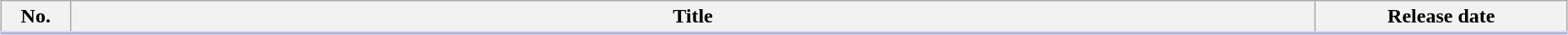<table class="wikitable" style="width:98%; margin:auto; background:#FFF;">
<tr style="border-bottom: 3px solid #CCF;">
<th style="width:3em;">No.</th>
<th>Title</th>
<th style="width:12em;">Release date</th>
</tr>
<tr>
</tr>
</table>
